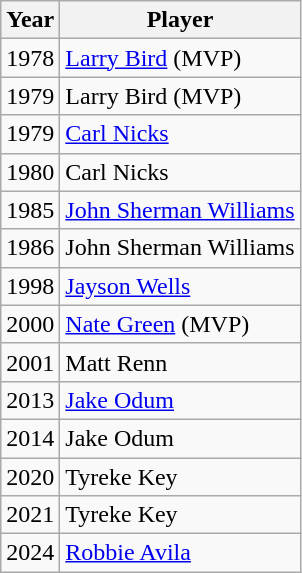<table class="wikitable">
<tr>
<th>Year</th>
<th>Player</th>
</tr>
<tr>
<td>1978</td>
<td><a href='#'>Larry Bird</a> (MVP)</td>
</tr>
<tr>
<td>1979</td>
<td>Larry Bird (MVP)</td>
</tr>
<tr>
<td>1979</td>
<td><a href='#'>Carl Nicks</a></td>
</tr>
<tr>
<td>1980</td>
<td>Carl Nicks</td>
</tr>
<tr>
<td>1985</td>
<td><a href='#'>John Sherman Williams</a></td>
</tr>
<tr>
<td>1986</td>
<td>John Sherman Williams</td>
</tr>
<tr>
<td>1998</td>
<td><a href='#'>Jayson Wells</a></td>
</tr>
<tr>
<td>2000</td>
<td><a href='#'>Nate Green</a> (MVP)</td>
</tr>
<tr>
<td>2001</td>
<td>Matt Renn</td>
</tr>
<tr>
<td>2013</td>
<td><a href='#'>Jake Odum</a></td>
</tr>
<tr>
<td>2014</td>
<td>Jake Odum</td>
</tr>
<tr>
<td>2020</td>
<td>Tyreke Key</td>
</tr>
<tr>
<td>2021</td>
<td>Tyreke Key</td>
</tr>
<tr>
<td>2024</td>
<td><a href='#'>Robbie Avila</a></td>
</tr>
</table>
